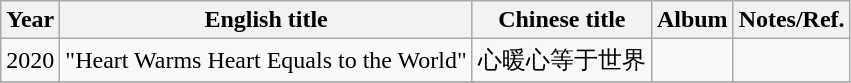<table class="wikitable">
<tr>
<th>Year</th>
<th>English title</th>
<th>Chinese title</th>
<th>Album</th>
<th>Notes/Ref.</th>
</tr>
<tr>
<td>2020</td>
<td>"Heart Warms Heart Equals to the World"</td>
<td>心暖心等于世界</td>
<td></td>
<td></td>
</tr>
<tr>
</tr>
</table>
